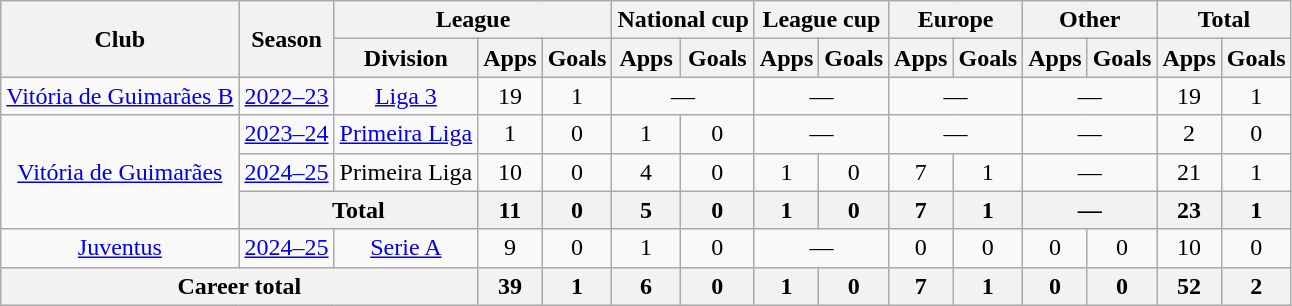<table class="wikitable" style="text-align: center;">
<tr>
<th rowspan="2">Club</th>
<th rowspan="2">Season</th>
<th colspan="3">League</th>
<th colspan="2">National cup</th>
<th colspan="2">League cup</th>
<th colspan="2">Europe</th>
<th colspan="2">Other</th>
<th colspan="2">Total</th>
</tr>
<tr>
<th>Division</th>
<th>Apps</th>
<th>Goals</th>
<th>Apps</th>
<th>Goals</th>
<th>Apps</th>
<th>Goals</th>
<th>Apps</th>
<th>Goals</th>
<th>Apps</th>
<th>Goals</th>
<th>Apps</th>
<th>Goals</th>
</tr>
<tr>
<td><a href='#'>Vitória de Guimarães B</a></td>
<td><a href='#'>2022–23</a></td>
<td><a href='#'>Liga 3</a></td>
<td>19</td>
<td>1</td>
<td colspan="2">—</td>
<td colspan="2">—</td>
<td colspan="2">—</td>
<td colspan="2">—</td>
<td>19</td>
<td>1</td>
</tr>
<tr>
<td rowspan="3"><a href='#'>Vitória de Guimarães</a></td>
<td><a href='#'>2023–24</a></td>
<td><a href='#'>Primeira Liga</a></td>
<td>1</td>
<td>0</td>
<td>1</td>
<td>0</td>
<td colspan="2">—</td>
<td colspan="2">—</td>
<td colspan="2">—</td>
<td>2</td>
<td>0</td>
</tr>
<tr>
<td><a href='#'>2024–25</a></td>
<td>Primeira Liga</td>
<td>10</td>
<td>0</td>
<td>4</td>
<td>0</td>
<td>1</td>
<td>0</td>
<td>7</td>
<td>1</td>
<td colspan="2">—</td>
<td>21</td>
<td>1</td>
</tr>
<tr>
<th colspan="2">Total</th>
<th>11</th>
<th>0</th>
<th>5</th>
<th>0</th>
<th>1</th>
<th>0</th>
<th>7</th>
<th>1</th>
<th colspan="2">—</th>
<th>23</th>
<th>1</th>
</tr>
<tr>
<td><a href='#'>Juventus</a></td>
<td><a href='#'>2024–25</a></td>
<td><a href='#'>Serie A</a></td>
<td>9</td>
<td>0</td>
<td>1</td>
<td>0</td>
<td colspan="2">—</td>
<td>0</td>
<td>0</td>
<td>0</td>
<td>0</td>
<td>10</td>
<td>0</td>
</tr>
<tr>
<th colspan="3">Career total</th>
<th>39</th>
<th>1</th>
<th>6</th>
<th>0</th>
<th>1</th>
<th>0</th>
<th>7</th>
<th>1</th>
<th>0</th>
<th>0</th>
<th>52</th>
<th>2</th>
</tr>
</table>
